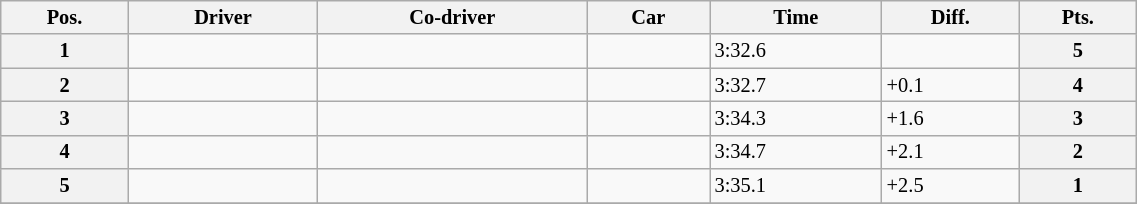<table class="wikitable" width=60% style="font-size: 85%;">
<tr>
<th>Pos.</th>
<th>Driver</th>
<th>Co-driver</th>
<th>Car</th>
<th>Time</th>
<th>Diff.</th>
<th>Pts.</th>
</tr>
<tr>
<th>1</th>
<td></td>
<td></td>
<td></td>
<td>3:32.6</td>
<td></td>
<th>5</th>
</tr>
<tr>
<th>2</th>
<td></td>
<td></td>
<td></td>
<td>3:32.7</td>
<td>+0.1</td>
<th>4</th>
</tr>
<tr>
<th>3</th>
<td></td>
<td></td>
<td></td>
<td>3:34.3</td>
<td>+1.6</td>
<th>3</th>
</tr>
<tr>
<th>4</th>
<td></td>
<td></td>
<td></td>
<td>3:34.7</td>
<td>+2.1</td>
<th>2</th>
</tr>
<tr>
<th>5</th>
<td></td>
<td></td>
<td></td>
<td>3:35.1</td>
<td>+2.5</td>
<th>1</th>
</tr>
<tr>
</tr>
</table>
